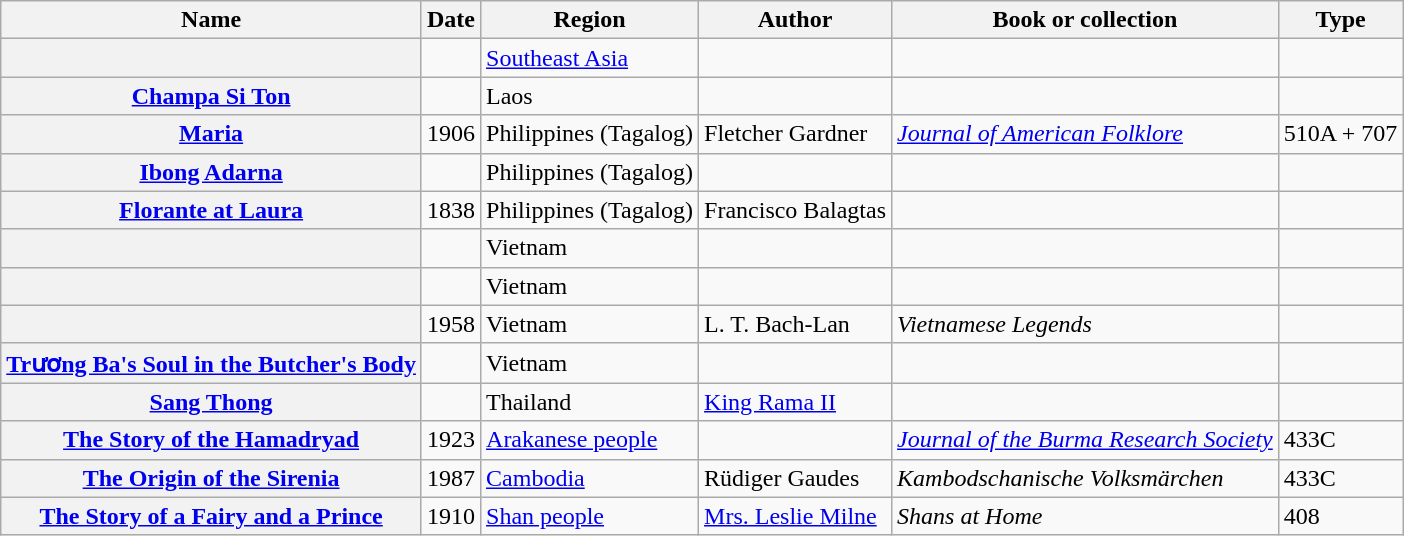<table class="wikitable sortable">
<tr>
<th scope="col">Name</th>
<th scope="col">Date</th>
<th scope="col">Region</th>
<th scope="col">Author</th>
<th scope="col">Book or collection</th>
<th scope="col">Type</th>
</tr>
<tr>
<th></th>
<td></td>
<td><a href='#'>Southeast Asia</a></td>
<td></td>
<td></td>
<td></td>
</tr>
<tr>
<th><a href='#'>Champa Si Ton</a></th>
<td></td>
<td>Laos</td>
<td></td>
<td></td>
<td></td>
</tr>
<tr>
<th><a href='#'>Maria</a></th>
<td>1906</td>
<td>Philippines (Tagalog)</td>
<td>Fletcher Gardner</td>
<td><em><a href='#'>Journal of American Folklore</a></em></td>
<td>510A + 707</td>
</tr>
<tr>
<th><a href='#'>Ibong Adarna</a></th>
<td></td>
<td>Philippines (Tagalog)</td>
<td></td>
<td></td>
<td></td>
</tr>
<tr>
<th><a href='#'>Florante at Laura</a></th>
<td>1838</td>
<td>Philippines (Tagalog)</td>
<td>Francisco Balagtas</td>
<td></td>
<td></td>
</tr>
<tr>
<th></th>
<td></td>
<td>Vietnam</td>
<td></td>
<td></td>
<td></td>
</tr>
<tr>
<th></th>
<td></td>
<td>Vietnam</td>
<td></td>
<td></td>
<td></td>
</tr>
<tr>
<th></th>
<td>1958</td>
<td>Vietnam</td>
<td>L. T. Bach-Lan</td>
<td><em>Vietnamese Legends</em></td>
<td></td>
</tr>
<tr>
<th><a href='#'>Trương Ba's Soul in the Butcher's Body</a></th>
<td></td>
<td>Vietnam</td>
<td></td>
<td></td>
<td></td>
</tr>
<tr>
<th><a href='#'>Sang Thong</a></th>
<td></td>
<td>Thailand</td>
<td><a href='#'>King Rama II</a></td>
<td></td>
<td></td>
</tr>
<tr>
<th><a href='#'>The Story of the Hamadryad</a></th>
<td>1923</td>
<td><a href='#'>Arakanese people</a></td>
<td></td>
<td><em><a href='#'>Journal of the Burma Research Society</a></em></td>
<td>433C</td>
</tr>
<tr>
<th><a href='#'>The Origin of the Sirenia</a></th>
<td>1987</td>
<td><a href='#'>Cambodia</a></td>
<td>Rüdiger Gaudes</td>
<td><em>Kambodschanische Volksmärchen</em></td>
<td>433C</td>
</tr>
<tr>
<th><a href='#'>The Story of a Fairy and a Prince</a></th>
<td>1910</td>
<td><a href='#'>Shan people</a></td>
<td><a href='#'>Mrs. Leslie Milne</a></td>
<td><em>Shans at Home</em></td>
<td>408</td>
</tr>
</table>
